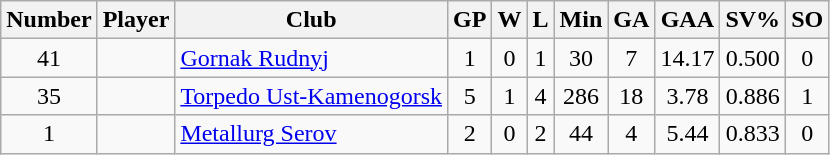<table class="wikitable sortable" style="text-align:center; padding:4px; border-spacing=0;">
<tr>
<th>Number</th>
<th>Player</th>
<th>Club</th>
<th>GP</th>
<th>W</th>
<th>L</th>
<th>Min</th>
<th>GA</th>
<th>GAA</th>
<th>SV%</th>
<th>SO</th>
</tr>
<tr>
<td>41</td>
<td align=left></td>
<td align=left><a href='#'>Gornak Rudnyj</a></td>
<td>1</td>
<td>0</td>
<td>1</td>
<td>30</td>
<td>7</td>
<td>14.17</td>
<td>0.500</td>
<td>0</td>
</tr>
<tr>
<td>35</td>
<td align=left></td>
<td align=left><a href='#'>Torpedo Ust-Kamenogorsk</a></td>
<td>5</td>
<td>1</td>
<td>4</td>
<td>286</td>
<td>18</td>
<td>3.78</td>
<td>0.886</td>
<td>1</td>
</tr>
<tr>
<td>1</td>
<td align=left></td>
<td align=left><a href='#'>Metallurg Serov</a></td>
<td>2</td>
<td>0</td>
<td>2</td>
<td>44</td>
<td>4</td>
<td>5.44</td>
<td>0.833</td>
<td>0</td>
</tr>
</table>
